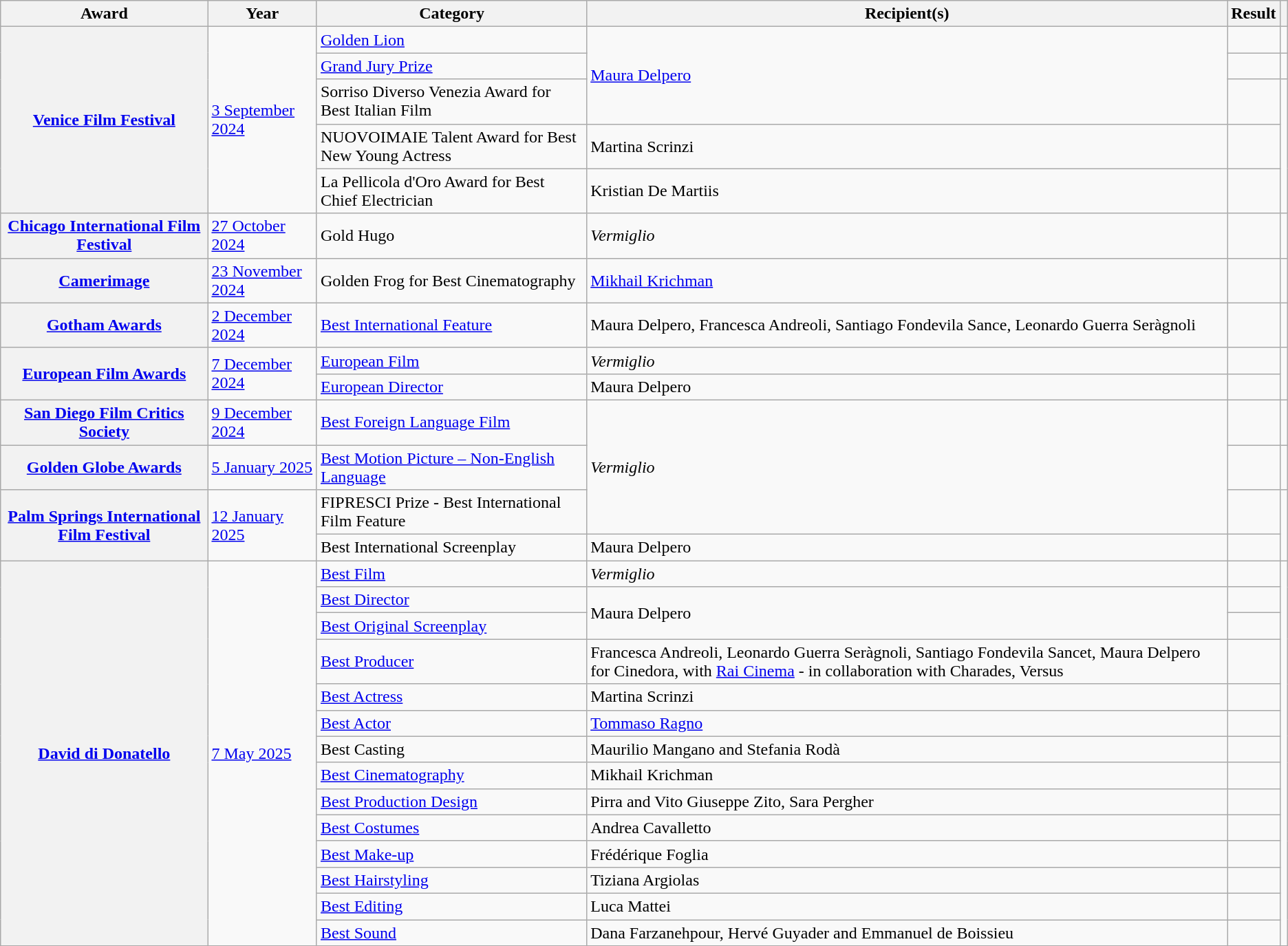<table class="wikitable sortable plainrowheaders">
<tr>
<th scope="col">Award</th>
<th scope="col">Year</th>
<th scope="col">Category</th>
<th scope="col">Recipient(s)</th>
<th scope="col">Result</th>
<th scope="col" class="unsortable"></th>
</tr>
<tr>
<th rowspan="5" scope="row"><a href='#'>Venice Film Festival</a></th>
<td rowspan="5"><a href='#'>3 September 2024</a></td>
<td><a href='#'>Golden Lion</a></td>
<td rowspan="3"><a href='#'>Maura Delpero</a></td>
<td></td>
<td align="center"></td>
</tr>
<tr>
<td><a href='#'>Grand Jury Prize</a></td>
<td></td>
<td align="center"></td>
</tr>
<tr>
<td>Sorriso Diverso Venezia Award for Best Italian Film</td>
<td></td>
<td rowspan="3" align="center"></td>
</tr>
<tr>
<td>NUOVOIMAIE Talent Award for Best New Young Actress</td>
<td>Martina Scrinzi</td>
<td></td>
</tr>
<tr>
<td>La Pellicola d'Oro Award for Best Chief Electrician</td>
<td>Kristian De Martiis</td>
<td></td>
</tr>
<tr>
<th scope="row"><a href='#'>Chicago International Film Festival</a></th>
<td><a href='#'>27 October 2024</a></td>
<td>Gold Hugo</td>
<td><em>Vermiglio</em></td>
<td></td>
<td align="center"></td>
</tr>
<tr>
<th scope="row"><a href='#'>Camerimage</a></th>
<td><a href='#'>23 November 2024</a></td>
<td>Golden Frog for Best Cinematography</td>
<td><a href='#'>Mikhail Krichman</a></td>
<td></td>
<td align="center"></td>
</tr>
<tr>
<th scope="row"><a href='#'>Gotham Awards</a></th>
<td><a href='#'>2 December 2024</a></td>
<td><a href='#'>Best International Feature</a></td>
<td>Maura Delpero, Francesca Andreoli, Santiago Fondevila Sance, Leonardo Guerra Seràgnoli</td>
<td></td>
<td align="center"></td>
</tr>
<tr>
<th rowspan="2" scope="row"><a href='#'>European Film Awards</a></th>
<td rowspan="2"><a href='#'>7 December 2024</a></td>
<td><a href='#'>European Film</a></td>
<td><em>Vermiglio</em></td>
<td></td>
<td rowspan="2" align="center"></td>
</tr>
<tr>
<td><a href='#'>European Director</a></td>
<td>Maura Delpero</td>
<td></td>
</tr>
<tr>
<th scope="row"><a href='#'>San Diego Film Critics Society</a></th>
<td><a href='#'>9 December 2024</a></td>
<td><a href='#'>Best Foreign Language Film</a></td>
<td rowspan="3"><em>Vermiglio</em></td>
<td></td>
<td style="text-align:center;"></td>
</tr>
<tr>
<th scope="row"><a href='#'>Golden Globe Awards</a></th>
<td><a href='#'>5 January 2025</a></td>
<td><a href='#'>Best Motion Picture – Non-English Language</a></td>
<td></td>
<td align="center"></td>
</tr>
<tr>
<th scope="row" rowspan="2"><a href='#'>Palm Springs International Film Festival</a></th>
<td rowspan="2"><a href='#'>12 January 2025</a></td>
<td>FIPRESCI Prize - Best International Film Feature</td>
<td></td>
<td align="center" rowspan="2"></td>
</tr>
<tr>
<td>Best International Screenplay</td>
<td>Maura Delpero</td>
<td></td>
</tr>
<tr>
<th scope="row" rowspan="14"><a href='#'>David di Donatello</a></th>
<td rowspan="14"><a href='#'>7 May 2025</a></td>
<td><a href='#'>Best Film</a></td>
<td><em>Vermiglio</em></td>
<td></td>
<td rowspan="14" align="center"></td>
</tr>
<tr>
<td><a href='#'>Best Director</a></td>
<td rowspan="2">Maura Delpero</td>
<td></td>
</tr>
<tr>
<td><a href='#'>Best Original Screenplay</a></td>
<td></td>
</tr>
<tr>
<td><a href='#'>Best Producer</a></td>
<td>Francesca Andreoli, Leonardo Guerra Seràgnoli, Santiago Fondevila Sancet, Maura Delpero for Cinedora, with <a href='#'>Rai Cinema</a> - in collaboration with Charades, Versus</td>
<td></td>
</tr>
<tr>
<td><a href='#'>Best Actress</a></td>
<td>Martina Scrinzi</td>
<td></td>
</tr>
<tr>
<td><a href='#'>Best Actor</a></td>
<td><a href='#'>Tommaso Ragno</a></td>
<td></td>
</tr>
<tr>
<td>Best Casting</td>
<td>Maurilio Mangano and Stefania Rodà</td>
<td></td>
</tr>
<tr>
<td><a href='#'>Best Cinematography</a></td>
<td>Mikhail Krichman</td>
<td></td>
</tr>
<tr>
<td><a href='#'>Best Production Design</a></td>
<td>Pirra and Vito Giuseppe Zito, Sara Pergher</td>
<td></td>
</tr>
<tr>
<td><a href='#'>Best Costumes</a></td>
<td>Andrea Cavalletto</td>
<td></td>
</tr>
<tr>
<td><a href='#'>Best Make-up</a></td>
<td>Frédérique Foglia</td>
<td></td>
</tr>
<tr>
<td><a href='#'>Best Hairstyling</a></td>
<td>Tiziana Argiolas</td>
<td></td>
</tr>
<tr>
<td><a href='#'>Best Editing</a></td>
<td>Luca Mattei</td>
<td></td>
</tr>
<tr>
<td><a href='#'>Best Sound</a></td>
<td>Dana Farzanehpour, Hervé Guyader and Emmanuel de Boissieu</td>
<td></td>
</tr>
<tr>
</tr>
</table>
